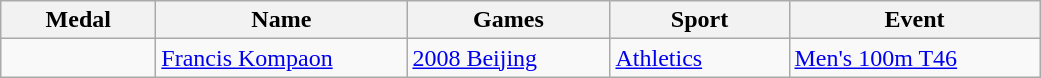<table class="wikitable">
<tr>
<th style="width:6em">Medal</th>
<th style="width:10em">Name</th>
<th style="width:8em">Games</th>
<th style="width:7em">Sport</th>
<th style="width:10em">Event</th>
</tr>
<tr>
<td></td>
<td><a href='#'>Francis Kompaon</a></td>
<td><a href='#'>2008 Beijing</a></td>
<td><a href='#'>Athletics</a></td>
<td><a href='#'>Men's 100m T46</a></td>
</tr>
</table>
